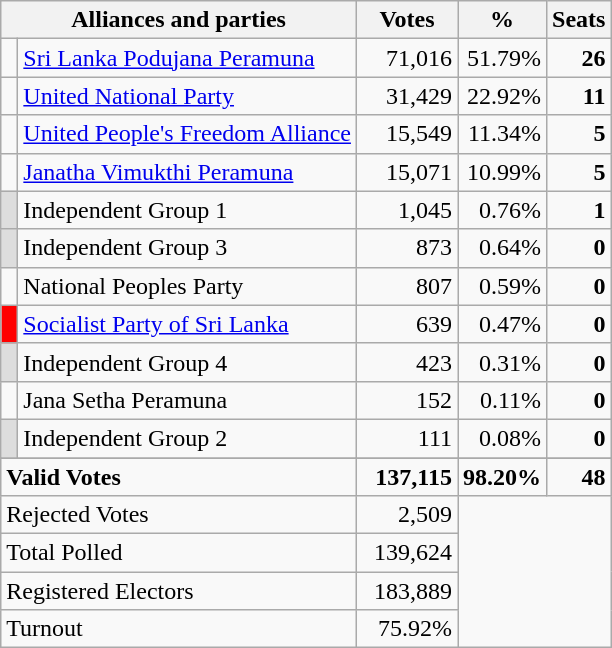<table class="wikitable" border="1" style="text-align:right;">
<tr>
<th valign=bottom align=left colspan=2>Alliances and parties</th>
<th valign=bottom align=center width="60">Votes</th>
<th valign=bottom align=center width="50">%</th>
<th valign=bottom align=center>Seats</th>
</tr>
<tr>
<td bgcolor=> </td>
<td align=left><a href='#'>Sri Lanka Podujana Peramuna</a></td>
<td>71,016</td>
<td>51.79%</td>
<td><strong>26</strong></td>
</tr>
<tr>
<td bgcolor=> </td>
<td align=left><a href='#'>United National Party</a></td>
<td>31,429</td>
<td>22.92%</td>
<td><strong>11</strong></td>
</tr>
<tr>
<td bgcolor=> </td>
<td align=left><a href='#'>United People's Freedom Alliance</a></td>
<td>15,549</td>
<td>11.34%</td>
<td><strong>5</strong></td>
</tr>
<tr>
<td bgcolor=> </td>
<td align=left><a href='#'>Janatha Vimukthi Peramuna</a></td>
<td>15,071</td>
<td>10.99%</td>
<td><strong>5</strong></td>
</tr>
<tr>
<td bgcolor=#DDDDDD> </td>
<td align=left>Independent Group 1</td>
<td>1,045</td>
<td>0.76%</td>
<td><strong>1</strong></td>
</tr>
<tr>
<td bgcolor=#DDDDDD> </td>
<td align=left>Independent Group 3</td>
<td>873</td>
<td>0.64%</td>
<td><strong>0</strong></td>
</tr>
<tr>
<td></td>
<td align=left>National Peoples Party</td>
<td>807</td>
<td>0.59%</td>
<td><strong>0</strong></td>
</tr>
<tr>
<td bgcolor=#FF0000> </td>
<td align=left><a href='#'>Socialist Party of Sri Lanka</a></td>
<td>639</td>
<td>0.47%</td>
<td><strong>0</strong></td>
</tr>
<tr>
<td bgcolor=#DDDDDD> </td>
<td align=left>Independent Group 4</td>
<td>423</td>
<td>0.31%</td>
<td><strong>0</strong></td>
</tr>
<tr>
<td></td>
<td align=left>Jana Setha Peramuna</td>
<td>152</td>
<td>0.11%</td>
<td><strong>0</strong></td>
</tr>
<tr>
<td bgcolor=#DDDDDD> </td>
<td align=left>Independent Group 2</td>
<td>111</td>
<td>0.08%</td>
<td><strong>0</strong></td>
</tr>
<tr>
</tr>
<tr>
<td colspan=2 align=left><strong>Valid Votes</strong></td>
<td><strong>137,115</strong></td>
<td><strong>98.20%</strong></td>
<td><strong>48</strong></td>
</tr>
<tr>
<td colspan=2 align=left>Rejected Votes</td>
<td>2,509</td>
</tr>
<tr>
<td colspan=2 align=left>Total Polled</td>
<td>139,624</td>
</tr>
<tr>
<td colspan=2 align=left>Registered Electors</td>
<td>183,889</td>
</tr>
<tr>
<td colspan=2 align=left>Turnout</td>
<td>75.92%</td>
</tr>
</table>
